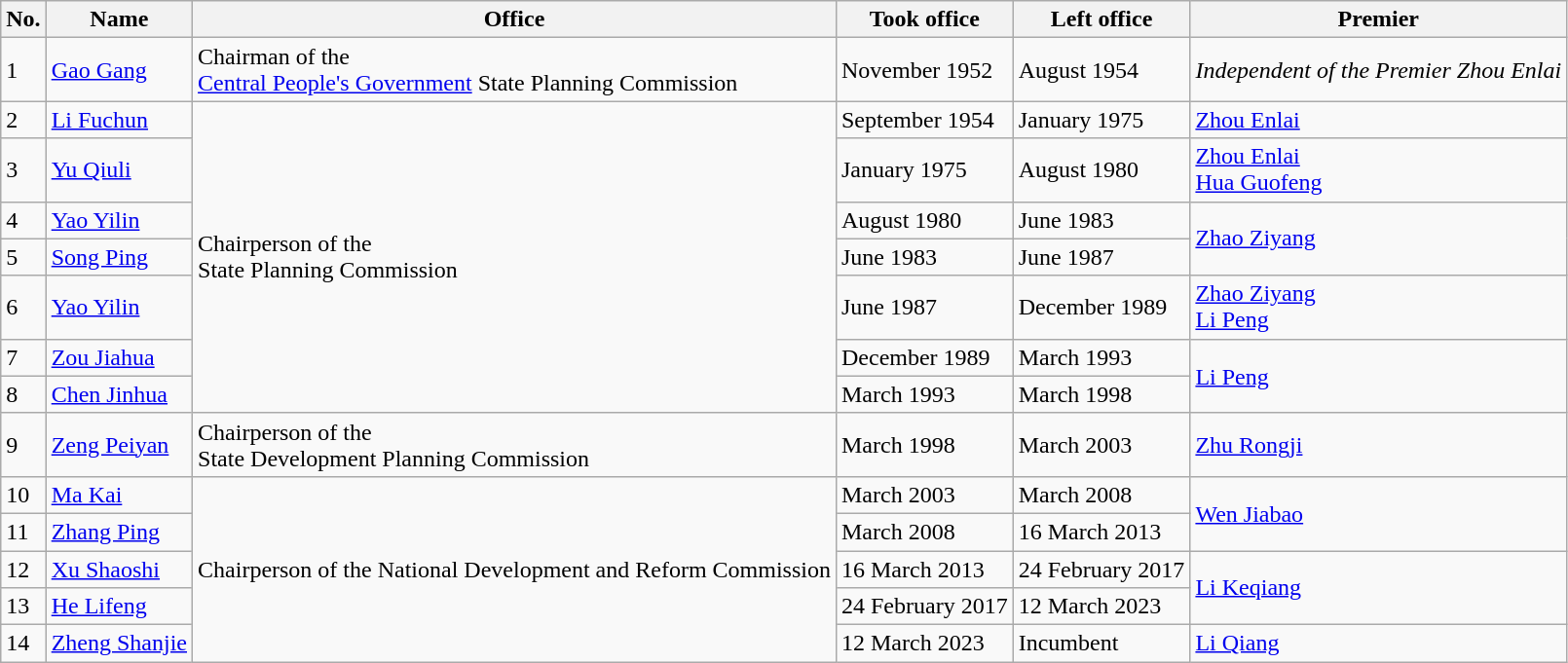<table class="wikitable">
<tr>
<th>No.</th>
<th>Name</th>
<th>Office</th>
<th>Took office</th>
<th>Left office</th>
<th>Premier</th>
</tr>
<tr>
<td>1</td>
<td><a href='#'>Gao Gang</a></td>
<td>Chairman of the<br><a href='#'>Central People's Government</a> State Planning Commission</td>
<td>November 1952</td>
<td>August 1954</td>
<td><em>Independent of the Premier Zhou Enlai</em></td>
</tr>
<tr>
<td>2</td>
<td><a href='#'>Li Fuchun</a></td>
<td rowspan=7>Chairperson of the<br>State Planning Commission</td>
<td>September 1954</td>
<td>January 1975</td>
<td><a href='#'>Zhou Enlai</a></td>
</tr>
<tr>
<td>3</td>
<td><a href='#'>Yu Qiuli</a></td>
<td>January 1975</td>
<td>August 1980</td>
<td><a href='#'>Zhou Enlai</a><br><a href='#'>Hua Guofeng</a></td>
</tr>
<tr>
<td>4</td>
<td><a href='#'>Yao Yilin</a></td>
<td>August 1980</td>
<td>June 1983</td>
<td rowspan="2"><a href='#'>Zhao Ziyang</a></td>
</tr>
<tr>
<td>5</td>
<td><a href='#'>Song Ping</a></td>
<td>June 1983</td>
<td>June 1987</td>
</tr>
<tr>
<td>6</td>
<td><a href='#'>Yao Yilin</a></td>
<td>June 1987</td>
<td>December 1989</td>
<td><a href='#'>Zhao Ziyang</a><br><a href='#'>Li Peng</a></td>
</tr>
<tr>
<td>7</td>
<td><a href='#'>Zou Jiahua</a></td>
<td>December 1989</td>
<td>March 1993</td>
<td rowspan="2"><a href='#'>Li Peng</a></td>
</tr>
<tr>
<td>8</td>
<td><a href='#'>Chen Jinhua</a></td>
<td>March 1993</td>
<td>March 1998</td>
</tr>
<tr>
<td>9</td>
<td><a href='#'>Zeng Peiyan</a></td>
<td>Chairperson of the<br>State Development Planning Commission</td>
<td>March 1998</td>
<td>March 2003</td>
<td><a href='#'>Zhu Rongji</a></td>
</tr>
<tr>
<td>10</td>
<td><a href='#'>Ma Kai</a></td>
<td rowspan="5">Chairperson of the National Development and Reform Commission</td>
<td>March 2003</td>
<td>March 2008</td>
<td rowspan="2"><a href='#'>Wen Jiabao</a></td>
</tr>
<tr>
<td>11</td>
<td><a href='#'>Zhang Ping</a></td>
<td>March 2008</td>
<td>16 March 2013</td>
</tr>
<tr>
<td>12</td>
<td><a href='#'>Xu Shaoshi</a></td>
<td>16 March 2013</td>
<td>24 February 2017</td>
<td rowspan="2"><a href='#'>Li Keqiang</a></td>
</tr>
<tr>
<td>13</td>
<td><a href='#'>He Lifeng</a></td>
<td>24 February 2017</td>
<td>12 March 2023</td>
</tr>
<tr>
<td>14</td>
<td><a href='#'>Zheng Shanjie</a></td>
<td>12 March 2023</td>
<td>Incumbent</td>
<td><a href='#'>Li Qiang</a></td>
</tr>
</table>
